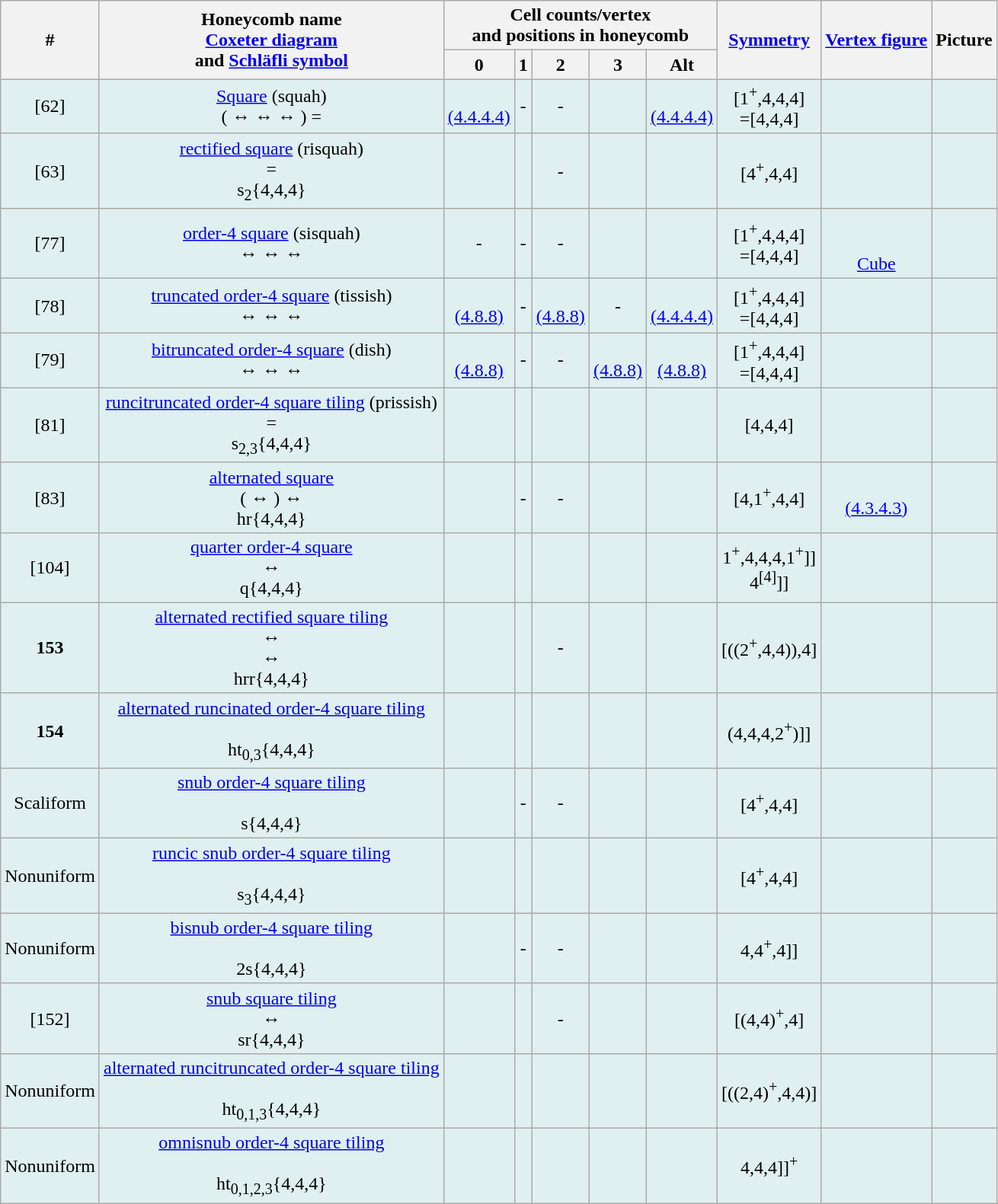<table class="wikitable">
<tr>
<th rowspan=2>#</th>
<th rowspan=2>Honeycomb name<br><a href='#'>Coxeter diagram</a><br>and <a href='#'>Schläfli symbol</a></th>
<th colspan=5>Cell counts/vertex<br>and positions in honeycomb</th>
<th rowspan=2><a href='#'>Symmetry</a></th>
<th rowspan=2><a href='#'>Vertex figure</a></th>
<th rowspan=2>Picture</th>
</tr>
<tr align=center>
<th>0<br></th>
<th>1<br></th>
<th>2<br></th>
<th>3<br></th>
<th>Alt</th>
</tr>
<tr align=center BGCOLOR="#e0f0f0">
<td>[62]</td>
<td><a href='#'>Square</a> (squah)<br>(  ↔  ↔  ↔  ) = </td>
<td><br><a href='#'>(4.4.4.4)</a></td>
<td>-</td>
<td>-</td>
<td></td>
<td><br><a href='#'>(4.4.4.4)</a></td>
<td>[1<sup>+</sup>,4,4,4]<br>=[4,4,4]</td>
<td></td>
<td></td>
</tr>
<tr align=center BGCOLOR="#e0f0f0">
<td>[63]</td>
<td><a href='#'>rectified square</a> (risquah)<br> = <br>s<sub>2</sub>{4,4,4}</td>
<td><br></td>
<td><br></td>
<td>-</td>
<td><br></td>
<td></td>
<td>[4<sup>+</sup>,4,4]</td>
<td></td>
<td></td>
</tr>
<tr align=center BGCOLOR="#e0f0f0">
<td>[77]</td>
<td><a href='#'>order-4 square</a> (sisquah)<br> ↔  ↔  ↔ </td>
<td>-</td>
<td>-</td>
<td>-</td>
<td><br></td>
<td><br></td>
<td>[1<sup>+</sup>,4,4,4]<br>=[4,4,4]</td>
<td><br><br><a href='#'>Cube</a></td>
<td></td>
</tr>
<tr align=center BGCOLOR="#e0f0f0">
<td>[78]</td>
<td><a href='#'>truncated order-4 square</a> (tissish)<br> ↔  ↔  ↔ </td>
<td><br><a href='#'>(4.8.8)</a></td>
<td>-</td>
<td><br><a href='#'>(4.8.8)</a></td>
<td>-</td>
<td><br><a href='#'>(4.4.4.4)</a></td>
<td>[1<sup>+</sup>,4,4,4]<br>=[4,4,4]</td>
<td></td>
<td></td>
</tr>
<tr align=center BGCOLOR="#e0f0f0">
<td>[79]</td>
<td><a href='#'>bitruncated order-4 square</a> (dish)<br> ↔  ↔  ↔ </td>
<td><br><a href='#'>(4.8.8)</a></td>
<td>-</td>
<td>-</td>
<td><br><a href='#'>(4.8.8)</a></td>
<td><br><a href='#'>(4.8.8)</a></td>
<td>[1<sup>+</sup>,4,4,4]<br>=[4,4,4]</td>
<td></td>
<td></td>
</tr>
<tr align=center BGCOLOR="#e0f0f0">
<td>[81]</td>
<td><a href='#'>runcitruncated order-4 square tiling</a> (prissish)<br> = <br>s<sub>2,3</sub>{4,4,4}</td>
<td><br></td>
<td><br></td>
<td><br></td>
<td><br></td>
<td></td>
<td>[4,4,4]</td>
<td></td>
<td></td>
</tr>
<tr align=center BGCOLOR="#e0f0f0">
<td>[83]</td>
<td><a href='#'>alternated square</a><br>(  ↔  ) ↔ <br>hr{4,4,4}</td>
<td><br></td>
<td>-</td>
<td>-</td>
<td><br></td>
<td></td>
<td>[4,1<sup>+</sup>,4,4]</td>
<td><br><a href='#'>(4.3.4.3)</a></td>
<td></td>
</tr>
<tr align=center BGCOLOR="#e0f0f0">
<td>[104]</td>
<td><a href='#'>quarter order-4 square</a><br> ↔ <br>q{4,4,4}</td>
<td></td>
<td></td>
<td></td>
<td></td>
<td></td>
<td>1<sup>+</sup>,4,4,4,1<sup>+</sup>]]<br>4<sup>[4]</sup>]]</td>
<td></td>
<td><br></td>
</tr>
<tr align=center BGCOLOR="#e0f0f0">
<td><strong>153</strong></td>
<td><a href='#'>alternated rectified square tiling</a><br> ↔ <br>↔ <br>hrr{4,4,4}</td>
<td><br></td>
<td><br></td>
<td>-</td>
<td><br></td>
<td></td>
<td>[((2<sup>+</sup>,4,4)),4]</td>
<td></td>
<td></td>
</tr>
<tr align=center BGCOLOR="#e0f0f0">
<td><strong>154</strong></td>
<td><a href='#'>alternated runcinated order-4 square tiling</a><br><br>ht<sub>0,3</sub>{4,4,4}</td>
<td><br></td>
<td><br></td>
<td><br></td>
<td><br></td>
<td></td>
<td>(4,4,4,2<sup>+</sup>)]]</td>
<td></td>
<td></td>
</tr>
<tr align=center BGCOLOR="#e0f0f0">
<td>Scaliform</td>
<td><a href='#'>snub order-4 square tiling</a><br><br>s{4,4,4}</td>
<td><br></td>
<td>-</td>
<td>-</td>
<td><br></td>
<td></td>
<td>[4<sup>+</sup>,4,4]</td>
<td></td>
<td></td>
</tr>
<tr align=center BGCOLOR="#e0f0f0">
<td>Nonuniform</td>
<td><a href='#'>runcic snub order-4 square tiling</a><br><br>s<sub>3</sub>{4,4,4}</td>
<td></td>
<td></td>
<td></td>
<td></td>
<td></td>
<td>[4<sup>+</sup>,4,4]</td>
<td></td>
<td></td>
</tr>
<tr align=center BGCOLOR="#e0f0f0">
<td>Nonuniform</td>
<td><a href='#'>bisnub order-4 square tiling</a><br><br>2s{4,4,4}</td>
<td><br></td>
<td>-</td>
<td>-</td>
<td><br></td>
<td></td>
<td>4,4<sup>+</sup>,4]]</td>
<td></td>
<td></td>
</tr>
<tr align=center BGCOLOR="#e0f0f0">
<td>[152]</td>
<td><a href='#'>snub square tiling</a><br> ↔ <br>sr{4,4,4}</td>
<td><br></td>
<td><br></td>
<td>-</td>
<td><br></td>
<td></td>
<td>[(4,4)<sup>+</sup>,4]</td>
<td></td>
<td></td>
</tr>
<tr align=center BGCOLOR="#e0f0f0">
<td>Nonuniform</td>
<td><a href='#'>alternated runcitruncated order-4 square tiling</a><br><br>ht<sub>0,1,3</sub>{4,4,4}</td>
<td><br></td>
<td><br></td>
<td><br></td>
<td><br></td>
<td></td>
<td>[((2,4)<sup>+</sup>,4,4)]</td>
<td></td>
<td></td>
</tr>
<tr align=center BGCOLOR="#e0f0f0">
<td>Nonuniform</td>
<td><a href='#'>omnisnub order-4 square tiling</a><br><br>ht<sub>0,1,2,3</sub>{4,4,4}</td>
<td><br></td>
<td><br></td>
<td><br></td>
<td><br></td>
<td></td>
<td>4,4,4]]<sup>+</sup></td>
<td></td>
<td></td>
</tr>
</table>
